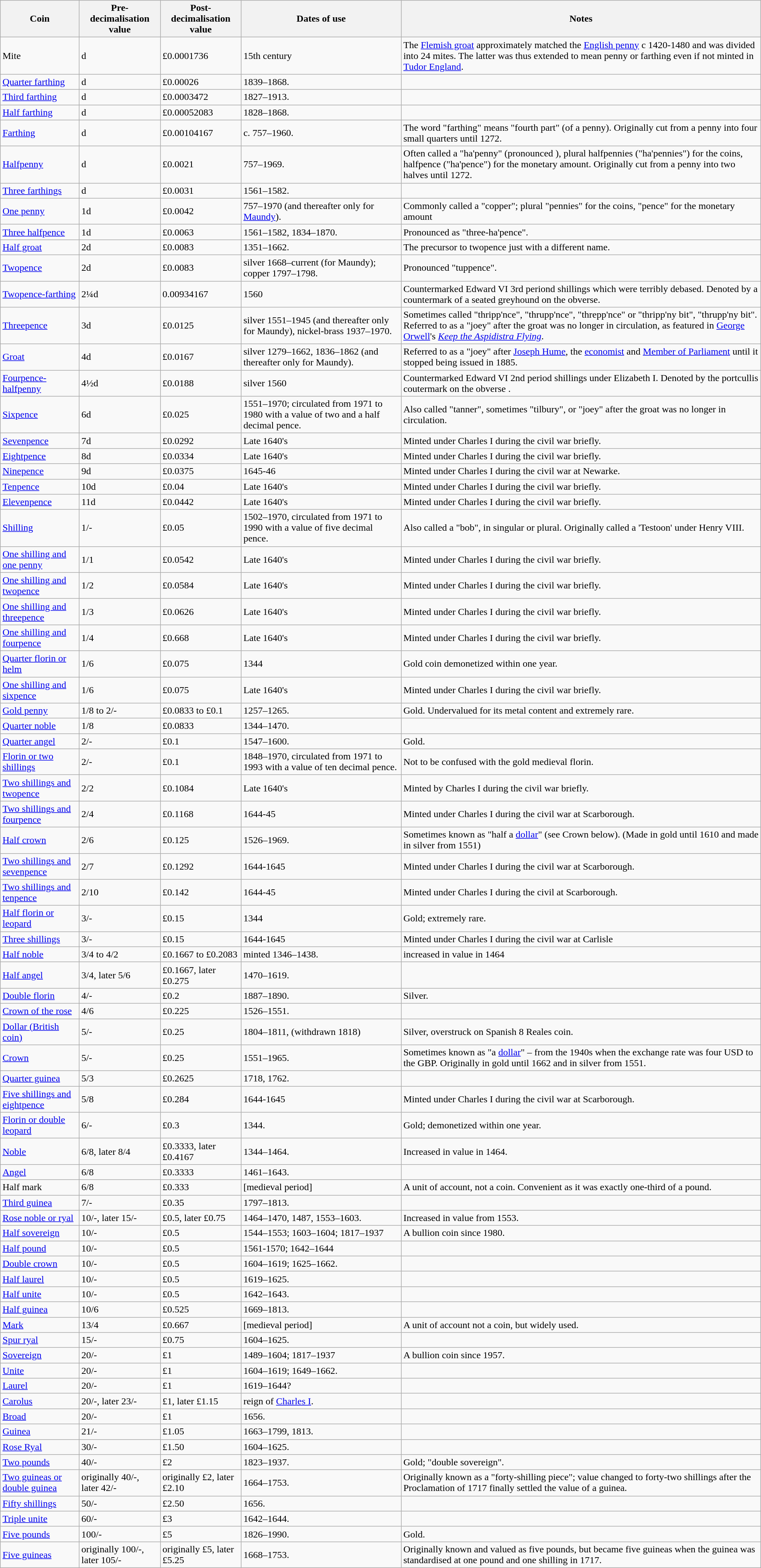<table class="wikitable sortable" width="100%">
<tr>
<th scope="col">Coin</th>
<th scope="col">Pre-decimalisation value</th>
<th scope="col">Post-decimalisation value </th>
<th scope="col">Dates of use</th>
<th scope="col" class="unsortable">Notes</th>
</tr>
<tr>
<td>Mite</td>
<td><small></small>d</td>
<td>£0.0001736</td>
<td>15th century</td>
<td>The <a href='#'>Flemish groat</a> approximately matched the <a href='#'>English penny</a> c 1420-1480 and was divided into 24 mites. The latter was thus extended to mean  penny or  farthing even if not minted in <a href='#'>Tudor England</a>.</td>
</tr>
<tr>
<td><a href='#'>Quarter farthing</a></td>
<td><small></small>d</td>
<td>£0.00026</td>
<td>1839–1868.</td>
<td></td>
</tr>
<tr>
<td><a href='#'>Third farthing</a></td>
<td><small></small>d</td>
<td>£0.0003472</td>
<td>1827–1913.</td>
<td></td>
</tr>
<tr>
<td><a href='#'>Half farthing</a></td>
<td><small></small>d</td>
<td>£0.00052083</td>
<td>1828–1868.</td>
<td></td>
</tr>
<tr>
<td><a href='#'>Farthing</a></td>
<td><small></small>d</td>
<td>£0.00104167</td>
<td>c. 757–1960.</td>
<td>The word "farthing" means "fourth part" (of a penny). Originally cut from a penny into four small quarters until 1272.</td>
</tr>
<tr>
<td><a href='#'>Halfpenny</a></td>
<td><small></small>d</td>
<td>£0.0021</td>
<td>757–1969.</td>
<td>Often called a "ha'penny" (pronounced  ), plural halfpennies ("ha'pennies") for the coins, halfpence ("ha'pence") for the monetary amount. Originally cut from a penny into two halves until 1272.</td>
</tr>
<tr>
<td><a href='#'>Three farthings</a></td>
<td><small></small>d</td>
<td>£0.0031</td>
<td>1561–1582.</td>
<td></td>
</tr>
<tr>
<td><a href='#'>One penny</a></td>
<td>1d</td>
<td>£0.0042</td>
<td>757–1970 (and thereafter only for <a href='#'>Maundy</a>).</td>
<td>Commonly called a "copper"; plural "pennies" for the coins, "pence" for the monetary amount</td>
</tr>
<tr>
<td><a href='#'>Three halfpence</a></td>
<td>1<small></small>d</td>
<td>£0.0063</td>
<td>1561–1582, 1834–1870.</td>
<td>Pronounced as "three-ha'pence".</td>
</tr>
<tr>
<td><a href='#'>Half groat</a></td>
<td>2d</td>
<td>£0.0083</td>
<td>1351–1662.</td>
<td>The precursor to twopence just with a different name.</td>
</tr>
<tr>
<td><a href='#'>Twopence</a></td>
<td>2d</td>
<td>£0.0083</td>
<td>silver 1668–current (for Maundy); copper 1797–1798.</td>
<td>Pronounced "tuppence".</td>
</tr>
<tr>
<td><a href='#'>Twopence-farthing</a></td>
<td>2¼d</td>
<td>0.00934167</td>
<td>1560</td>
<td>Countermarked Edward VI 3rd periond shillings which were terribly debased. Denoted by a countermark of a seated greyhound on the obverse.</td>
</tr>
<tr>
<td><a href='#'>Threepence</a></td>
<td>3d</td>
<td>£0.0125</td>
<td>silver 1551–1945 (and thereafter only for Maundy), nickel-brass 1937–1970.</td>
<td>Sometimes called "thripp'nce", "thrupp'nce", "threpp'nce" or "thripp'ny bit", "thrupp'ny bit". Referred to as a "joey" after the groat was no longer in circulation, as featured in <a href='#'>George Orwell</a>'s <em><a href='#'>Keep the Aspidistra Flying</a></em>.</td>
</tr>
<tr>
<td><a href='#'>Groat</a></td>
<td>4d</td>
<td>£0.0167</td>
<td>silver 1279–1662, 1836–1862 (and thereafter only for Maundy).</td>
<td>Referred to as a "joey" after <a href='#'>Joseph Hume</a>, the <a href='#'>economist</a> and <a href='#'>Member of Parliament</a> until it stopped being issued in 1885.</td>
</tr>
<tr>
<td><a href='#'>Fourpence-halfpenny</a></td>
<td>4½d</td>
<td>£0.0188</td>
<td>silver 1560</td>
<td>Countermarked Edward VI 2nd period shillings under Elizabeth I. Denoted by the portcullis coutermark on the obverse .</td>
</tr>
<tr>
<td><a href='#'>Sixpence</a></td>
<td>6d</td>
<td>£0.025</td>
<td>1551–1970; circulated from 1971 to 1980 with a value of two and a half decimal pence.</td>
<td>Also called "tanner", sometimes "tilbury", or "joey" after the groat was no longer in circulation.</td>
</tr>
<tr>
<td><a href='#'>Sevenpence</a></td>
<td>7d</td>
<td>£0.0292</td>
<td>Late 1640's</td>
<td>Minted under Charles I during the civil war briefly.</td>
</tr>
<tr>
<td><a href='#'>Eightpence</a></td>
<td>8d</td>
<td>£0.0334</td>
<td>Late 1640's</td>
<td>Minted under Charles I during the civil war briefly.</td>
</tr>
<tr>
<td><a href='#'>Ninepence</a></td>
<td>9d</td>
<td>£0.0375</td>
<td>1645-46</td>
<td>Minted under Charles I during the civil war at Newarke.</td>
</tr>
<tr>
<td><a href='#'>Tenpence</a></td>
<td>10d</td>
<td>£0.04</td>
<td>Late 1640's</td>
<td>Minted under Charles I during the civil war briefly.</td>
</tr>
<tr>
<td><a href='#'>Elevenpence</a></td>
<td>11d</td>
<td>£0.0442</td>
<td>Late 1640's</td>
<td>Minted under Charles I during the civil war briefly.</td>
</tr>
<tr>
<td><a href='#'>Shilling</a></td>
<td>1/-</td>
<td>£0.05</td>
<td>1502–1970, circulated from 1971 to 1990 with a value of five decimal pence.</td>
<td>Also called a "bob", in singular or plural. Originally called a 'Testoon' under Henry VIII.</td>
</tr>
<tr>
<td><a href='#'>One shilling and one penny</a></td>
<td>1/1</td>
<td>£0.0542</td>
<td>Late 1640's</td>
<td>Minted under Charles I during the civil war briefly.</td>
</tr>
<tr>
<td><a href='#'>One shilling and twopence</a></td>
<td>1/2</td>
<td>£0.0584</td>
<td>Late 1640's</td>
<td>Minted under Charles I during the civil war briefly.</td>
</tr>
<tr>
<td><a href='#'>One shilling and threepence</a></td>
<td>1/3</td>
<td>£0.0626</td>
<td>Late 1640's</td>
<td>Minted under Charles I during the civil war briefly.</td>
</tr>
<tr>
<td><a href='#'>One shilling and fourpence</a></td>
<td>1/4</td>
<td>£0.668</td>
<td>Late 1640's</td>
<td>Minted under Charles I during the civil war briefly.</td>
</tr>
<tr>
<td><a href='#'>Quarter florin or helm</a></td>
<td>1/6</td>
<td>£0.075</td>
<td>1344</td>
<td>Gold coin demonetized within one year. </td>
</tr>
<tr>
<td><a href='#'>One shilling and sixpence</a></td>
<td>1/6</td>
<td>£0.075</td>
<td>Late 1640's</td>
<td>Minted under Charles I during the civil war briefly.</td>
</tr>
<tr>
<td><a href='#'>Gold penny</a></td>
<td>1/8 to 2/-</td>
<td>£0.0833 to £0.1</td>
<td>1257–1265.</td>
<td>Gold. Undervalued for its metal content and extremely rare.</td>
</tr>
<tr>
<td><a href='#'>Quarter noble</a></td>
<td>1/8</td>
<td>£0.0833</td>
<td>1344–1470.</td>
<td></td>
</tr>
<tr>
<td><a href='#'>Quarter angel</a></td>
<td>2/-</td>
<td>£0.1</td>
<td>1547–1600.</td>
<td>Gold.</td>
</tr>
<tr>
<td><a href='#'>Florin or two shillings</a></td>
<td>2/-</td>
<td>£0.1</td>
<td>1848–1970, circulated from 1971 to 1993 with a value of ten decimal pence.</td>
<td>Not to be confused with the gold medieval florin. </td>
</tr>
<tr>
<td><a href='#'>Two shillings and twopence</a></td>
<td>2/2</td>
<td>£0.1084</td>
<td>Late 1640's</td>
<td>Minted by Charles I during the civil war briefly.</td>
</tr>
<tr>
<td><a href='#'>Two shillings and fourpence</a></td>
<td>2/4</td>
<td>£0.1168</td>
<td>1644-45</td>
<td>Minted under Charles I during the civil war at Scarborough.</td>
</tr>
<tr>
<td><a href='#'>Half crown</a></td>
<td>2/6</td>
<td>£0.125</td>
<td>1526–1969.</td>
<td>Sometimes known as "half a <a href='#'>dollar</a>" (see Crown below). (Made in gold until 1610 and made in silver from 1551)</td>
</tr>
<tr>
<td><a href='#'>Two shillings and sevenpence</a></td>
<td>2/7</td>
<td>£0.1292</td>
<td>1644-1645</td>
<td>Minted under Charles I during the civil war at Scarborough.</td>
</tr>
<tr>
<td><a href='#'>Two shillings and tenpence</a></td>
<td>2/10</td>
<td>£0.142</td>
<td>1644-45</td>
<td>Minted under Charles I during the civil at Scarborough.</td>
</tr>
<tr>
<td><a href='#'>Half florin or leopard</a></td>
<td>3/-</td>
<td>£0.15</td>
<td>1344</td>
<td>Gold; extremely rare. </td>
</tr>
<tr>
<td><a href='#'>Three shillings</a></td>
<td>3/-</td>
<td>£0.15</td>
<td>1644-1645</td>
<td>Minted under Charles I during the civil war at Carlisle</td>
</tr>
<tr>
<td><a href='#'>Half noble</a></td>
<td>3/4 to 4/2</td>
<td>£0.1667 to £0.2083</td>
<td>minted 1346–1438.</td>
<td>increased in value in 1464</td>
</tr>
<tr>
<td><a href='#'>Half angel</a></td>
<td>3/4, later 5/6</td>
<td>£0.1667, later £0.275</td>
<td>1470–1619.</td>
<td></td>
</tr>
<tr>
<td><a href='#'>Double florin</a></td>
<td>4/-</td>
<td>£0.2</td>
<td>1887–1890.</td>
<td>Silver. </td>
</tr>
<tr>
<td><a href='#'>Crown of the rose</a></td>
<td>4/6</td>
<td>£0.225</td>
<td>1526–1551.</td>
<td></td>
</tr>
<tr>
<td><a href='#'>Dollar (British coin)</a></td>
<td>5/-</td>
<td>£0.25</td>
<td>1804–1811, (withdrawn 1818) </td>
<td>Silver, overstruck on Spanish 8 Reales coin.</td>
</tr>
<tr>
<td><a href='#'>Crown</a></td>
<td>5/-</td>
<td>£0.25</td>
<td>1551–1965.</td>
<td>Sometimes known as "a <a href='#'>dollar</a>" – from the 1940s when the exchange rate was four USD to the GBP. Originally in gold until 1662 and in silver from 1551.</td>
</tr>
<tr>
<td><a href='#'>Quarter guinea</a></td>
<td>5/3</td>
<td>£0.2625</td>
<td>1718, 1762.</td>
<td></td>
</tr>
<tr>
<td><a href='#'>Five shillings and eightpence</a></td>
<td>5/8</td>
<td>£0.284</td>
<td>1644-1645</td>
<td>Minted under Charles I during the civil war at Scarborough.</td>
</tr>
<tr>
<td><a href='#'>Florin or double leopard</a></td>
<td>6/-</td>
<td>£0.3</td>
<td>1344.</td>
<td>Gold; demonetized within one year. </td>
</tr>
<tr>
<td><a href='#'>Noble</a></td>
<td>6/8, later 8/4</td>
<td>£0.3333, later £0.4167</td>
<td>1344–1464.</td>
<td>Increased in value in 1464.</td>
</tr>
<tr>
<td><a href='#'>Angel</a></td>
<td>6/8</td>
<td>£0.3333</td>
<td>1461–1643.</td>
<td></td>
</tr>
<tr>
<td>Half mark</td>
<td>6/8</td>
<td>£0.333</td>
<td>[medieval period]</td>
<td>A unit of account, not a coin. Convenient as it was exactly one-third of a pound.</td>
</tr>
<tr>
<td><a href='#'>Third guinea</a></td>
<td>7/-</td>
<td>£0.35</td>
<td>1797–1813.</td>
<td></td>
</tr>
<tr>
<td><a href='#'>Rose noble or ryal</a></td>
<td>10/-, later 15/-</td>
<td>£0.5, later £0.75</td>
<td>1464–1470, 1487, 1553–1603.</td>
<td>Increased in value from 1553.</td>
</tr>
<tr>
<td><a href='#'>Half sovereign</a></td>
<td>10/-</td>
<td>£0.5</td>
<td>1544–1553; 1603–1604; 1817–1937</td>
<td>A bullion coin since 1980.</td>
</tr>
<tr>
<td><a href='#'>Half pound</a></td>
<td>10/-</td>
<td>£0.5</td>
<td>1561-1570; 1642–1644</td>
<td></td>
</tr>
<tr>
<td><a href='#'>Double crown</a></td>
<td>10/-</td>
<td>£0.5</td>
<td>1604–1619; 1625–1662.</td>
<td></td>
</tr>
<tr>
<td><a href='#'>Half laurel</a></td>
<td>10/-</td>
<td>£0.5</td>
<td>1619–1625.</td>
<td></td>
</tr>
<tr>
<td><a href='#'>Half unite</a></td>
<td>10/-</td>
<td>£0.5</td>
<td>1642–1643.</td>
<td></td>
</tr>
<tr>
<td><a href='#'>Half guinea</a></td>
<td>10/6</td>
<td>£0.525</td>
<td>1669–1813.</td>
<td></td>
</tr>
<tr>
<td><a href='#'>Mark</a></td>
<td>13/4</td>
<td>£0.667</td>
<td>[medieval period]</td>
<td>A unit of account not a coin, but widely used.</td>
</tr>
<tr>
<td><a href='#'>Spur ryal</a></td>
<td>15/-</td>
<td>£0.75</td>
<td>1604–1625.</td>
<td></td>
</tr>
<tr>
<td><a href='#'>Sovereign</a></td>
<td>20/-</td>
<td>£1</td>
<td>1489–1604; 1817–1937</td>
<td>A bullion coin since 1957.</td>
</tr>
<tr>
<td><a href='#'>Unite</a></td>
<td>20/-</td>
<td>£1</td>
<td>1604–1619; 1649–1662.</td>
<td></td>
</tr>
<tr>
<td><a href='#'>Laurel</a></td>
<td>20/-</td>
<td>£1</td>
<td>1619–1644?</td>
<td></td>
</tr>
<tr>
<td><a href='#'>Carolus</a></td>
<td>20/-, later 23/-</td>
<td>£1, later £1.15</td>
<td>reign of <a href='#'>Charles I</a>.</td>
<td></td>
</tr>
<tr>
<td><a href='#'>Broad</a></td>
<td>20/-</td>
<td>£1</td>
<td>1656.</td>
<td></td>
</tr>
<tr>
<td><a href='#'>Guinea</a></td>
<td>21/-</td>
<td>£1.05</td>
<td>1663–1799, 1813.</td>
<td></td>
</tr>
<tr>
<td><a href='#'>Rose Ryal</a></td>
<td>30/-</td>
<td>£1.50</td>
<td>1604–1625.</td>
<td></td>
</tr>
<tr>
<td><a href='#'>Two pounds</a></td>
<td>40/-</td>
<td>£2</td>
<td>1823–1937.</td>
<td>Gold; "double sovereign".</td>
</tr>
<tr>
<td><a href='#'>Two guineas or double guinea</a></td>
<td>originally 40/-, later 42/-</td>
<td>originally £2, later £2.10</td>
<td>1664–1753.</td>
<td>Originally known as a "forty-shilling piece"; value changed to forty-two shillings after the Proclamation of 1717 finally settled the value of a guinea.</td>
</tr>
<tr>
<td><a href='#'>Fifty shillings</a></td>
<td>50/-</td>
<td>£2.50</td>
<td>1656.</td>
<td></td>
</tr>
<tr>
<td><a href='#'>Triple unite</a></td>
<td>60/-</td>
<td>£3</td>
<td>1642–1644.</td>
<td></td>
</tr>
<tr>
<td><a href='#'>Five pounds</a></td>
<td>100/-</td>
<td>£5</td>
<td>1826–1990.</td>
<td>Gold.</td>
</tr>
<tr>
<td><a href='#'>Five guineas</a></td>
<td>originally 100/-, later 105/-</td>
<td>originally £5, later £5.25</td>
<td>1668–1753.</td>
<td>Originally known and valued as five pounds, but became five guineas when the guinea was standardised at one pound and one shilling in 1717.</td>
</tr>
</table>
